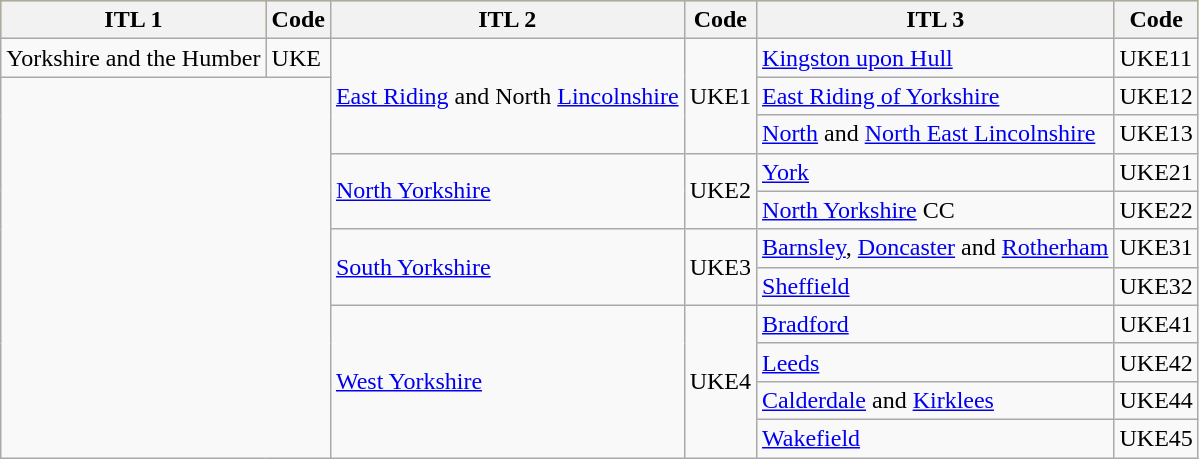<table class="wikitable">
<tr style="background:gold; text-align:left;">
<th>ITL 1</th>
<th>Code</th>
<th>ITL 2</th>
<th>Code</th>
<th>ITL 3</th>
<th>Code</th>
</tr>
<tr>
<td>Yorkshire and the Humber</td>
<td>UKE</td>
<td rowspan=3><a href='#'>East Riding</a> and North <a href='#'>Lincolnshire</a></td>
<td rowspan=3>UKE1</td>
<td><a href='#'>Kingston upon Hull</a></td>
<td>UKE11</td>
</tr>
<tr>
<td rowspan="10" colspan="2" style="text-align:center;"></td>
<td><a href='#'>East Riding of Yorkshire</a></td>
<td>UKE12</td>
</tr>
<tr>
<td><a href='#'>North</a> and <a href='#'>North East Lincolnshire</a></td>
<td>UKE13</td>
</tr>
<tr>
<td rowspan=2><a href='#'>North Yorkshire</a></td>
<td rowspan=2>UKE2</td>
<td><a href='#'>York</a></td>
<td>UKE21</td>
</tr>
<tr>
<td><a href='#'>North Yorkshire</a> CC</td>
<td>UKE22</td>
</tr>
<tr>
<td rowspan=2><a href='#'>South Yorkshire</a></td>
<td rowspan=2>UKE3</td>
<td><a href='#'>Barnsley</a>, <a href='#'>Doncaster</a> and <a href='#'>Rotherham</a></td>
<td>UKE31</td>
</tr>
<tr>
<td><a href='#'>Sheffield</a></td>
<td>UKE32</td>
</tr>
<tr>
<td rowspan=4><a href='#'>West Yorkshire</a></td>
<td rowspan=4>UKE4</td>
<td><a href='#'>Bradford</a></td>
<td>UKE41</td>
</tr>
<tr>
<td><a href='#'>Leeds</a></td>
<td>UKE42</td>
</tr>
<tr>
<td><a href='#'>Calderdale</a> and <a href='#'>Kirklees</a></td>
<td>UKE44</td>
</tr>
<tr>
<td><a href='#'>Wakefield</a></td>
<td>UKE45</td>
</tr>
</table>
